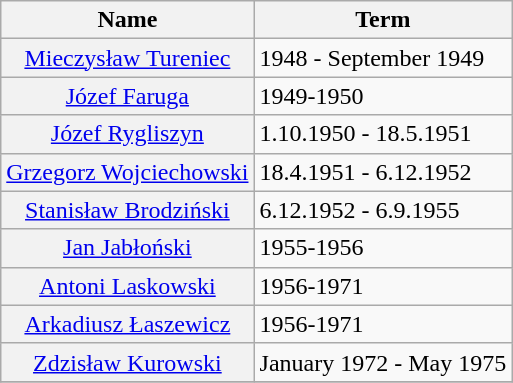<table class="wikitable">
<tr>
<th scope="col">Name</th>
<th scope="col">Term</th>
</tr>
<tr>
<th scope="row" style="font-weight:normal;"><a href='#'>Mieczysław Tureniec</a></th>
<td>1948 - September 1949</td>
</tr>
<tr>
<th scope="row" style="font-weight:normal;"><a href='#'>Józef Faruga</a></th>
<td>1949-1950</td>
</tr>
<tr>
<th scope="row" style="font-weight:normal;"><a href='#'>Józef Rygliszyn</a></th>
<td>1.10.1950 - 18.5.1951</td>
</tr>
<tr>
<th scope="row" style="font-weight:normal;"><a href='#'>Grzegorz Wojciechowski</a></th>
<td>18.4.1951 - 6.12.1952</td>
</tr>
<tr>
<th scope="row" style="font-weight:normal;"><a href='#'>Stanisław Brodziński</a></th>
<td>6.12.1952 - 6.9.1955</td>
</tr>
<tr>
<th scope="row" style="font-weight:normal;"><a href='#'>Jan Jabłoński</a></th>
<td>1955-1956</td>
</tr>
<tr>
<th scope="row" style="font-weight:normal;"><a href='#'>Antoni Laskowski</a></th>
<td>1956-1971</td>
</tr>
<tr>
<th scope="row" style="font-weight:normal;"><a href='#'>Arkadiusz Łaszewicz</a></th>
<td>1956-1971</td>
</tr>
<tr>
<th scope="row" style="font-weight:normal;"><a href='#'>Zdzisław Kurowski</a></th>
<td>January 1972 - May 1975</td>
</tr>
<tr>
</tr>
</table>
